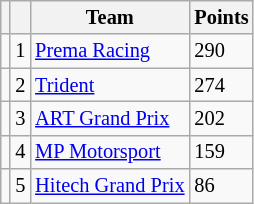<table class="wikitable" style="font-size: 85%;">
<tr>
<th></th>
<th></th>
<th>Team</th>
<th>Points</th>
</tr>
<tr>
<td align="left"></td>
<td align="center">1</td>
<td> <a href='#'>Prema Racing</a></td>
<td>290</td>
</tr>
<tr>
<td align="left"></td>
<td align="center">2</td>
<td> <a href='#'>Trident</a></td>
<td>274</td>
</tr>
<tr>
<td align="left"></td>
<td align="center">3</td>
<td> <a href='#'>ART Grand Prix</a></td>
<td>202</td>
</tr>
<tr>
<td align="left"></td>
<td align="center">4</td>
<td> <a href='#'>MP Motorsport</a></td>
<td>159</td>
</tr>
<tr>
<td align="left"></td>
<td align="center">5</td>
<td> <a href='#'>Hitech Grand Prix</a></td>
<td>86</td>
</tr>
</table>
